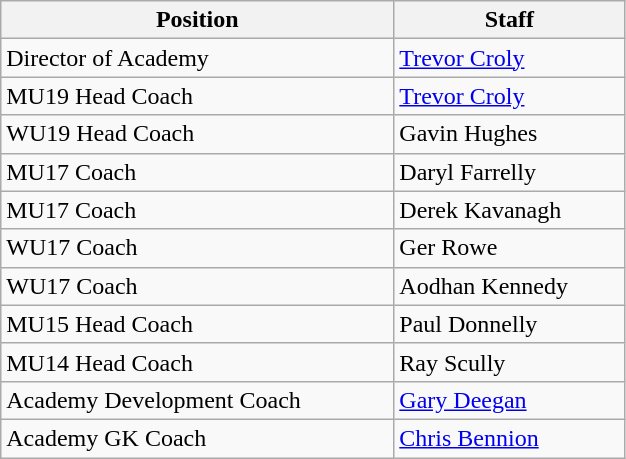<table class=wikitable style="width:33%;">
<tr>
<th style="color:red background:black">Position</th>
<th style="color:red background:black">Staff</th>
</tr>
<tr>
<td>Director of Academy</td>
<td align=left> <a href='#'>Trevor Croly</a></td>
</tr>
<tr>
<td>MU19 Head Coach</td>
<td align=left> <a href='#'>Trevor Croly</a></td>
</tr>
<tr>
<td>WU19 Head Coach</td>
<td align=left> Gavin Hughes</td>
</tr>
<tr>
<td>MU17 Coach</td>
<td align=left> Daryl Farrelly</td>
</tr>
<tr>
<td>MU17 Coach</td>
<td align=left> Derek Kavanagh</td>
</tr>
<tr>
<td>WU17 Coach</td>
<td align=left> Ger Rowe</td>
</tr>
<tr>
<td>WU17 Coach</td>
<td align=left> Aodhan Kennedy</td>
</tr>
<tr>
<td>MU15 Head Coach</td>
<td align=left> Paul Donnelly</td>
</tr>
<tr>
<td>MU14 Head Coach</td>
<td align=left> Ray Scully</td>
</tr>
<tr>
<td>Academy Development Coach</td>
<td align=left> <a href='#'>Gary Deegan</a>&hairsp;</td>
</tr>
<tr>
<td>Academy GK Coach</td>
<td align=left> <a href='#'>Chris Bennion</a></td>
</tr>
</table>
